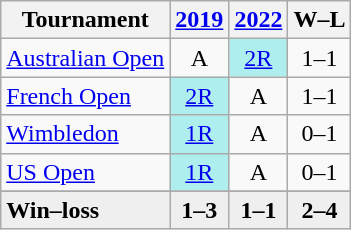<table class="wikitable" style=text-align:center>
<tr>
<th>Tournament</th>
<th><a href='#'>2019</a></th>
<th><a href='#'>2022</a></th>
<th>W–L</th>
</tr>
<tr>
<td align=left><a href='#'>Australian Open</a></td>
<td>A</td>
<td bgcolor=afeeee><a href='#'>2R</a></td>
<td>1–1</td>
</tr>
<tr>
<td align=left><a href='#'>French Open</a></td>
<td bgcolor=afeeee><a href='#'>2R</a></td>
<td>A</td>
<td>1–1</td>
</tr>
<tr>
<td align=left><a href='#'>Wimbledon</a></td>
<td bgcolor="afeeee"><a href='#'>1R</a></td>
<td>A</td>
<td>0–1</td>
</tr>
<tr>
<td align=left><a href='#'>US Open</a></td>
<td bgcolor=afeeee><a href='#'>1R</a></td>
<td>A</td>
<td>0–1</td>
</tr>
<tr>
</tr>
<tr style=background:#efefef;font-weight:bold>
<td align=left>Win–loss</td>
<td>1–3</td>
<td>1–1</td>
<td>2–4</td>
</tr>
</table>
